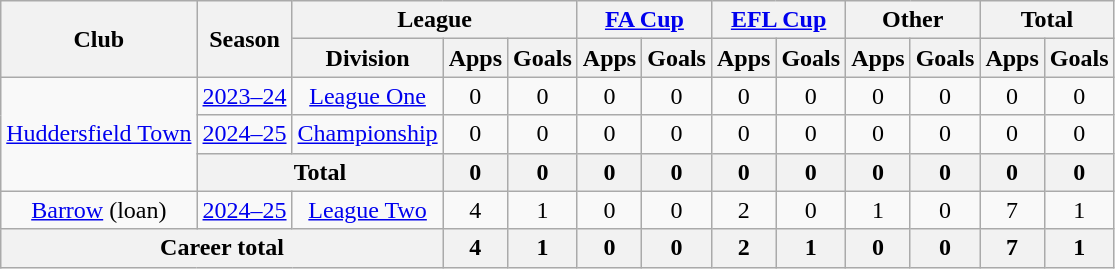<table class="wikitable" style="text-align:center;">
<tr>
<th rowspan="2">Club</th>
<th rowspan="2">Season</th>
<th colspan="3">League</th>
<th colspan="2"><a href='#'>FA Cup</a></th>
<th colspan="2"><a href='#'>EFL Cup</a></th>
<th colspan="2">Other</th>
<th colspan="2">Total</th>
</tr>
<tr>
<th>Division</th>
<th>Apps</th>
<th>Goals</th>
<th>Apps</th>
<th>Goals</th>
<th>Apps</th>
<th>Goals</th>
<th>Apps</th>
<th>Goals</th>
<th>Apps</th>
<th>Goals</th>
</tr>
<tr>
<td rowspan="3"><a href='#'>Huddersfield Town</a></td>
<td><a href='#'>2023–24</a></td>
<td><a href='#'>League One</a></td>
<td>0</td>
<td>0</td>
<td>0</td>
<td>0</td>
<td>0</td>
<td>0</td>
<td>0</td>
<td>0</td>
<td>0</td>
<td>0</td>
</tr>
<tr>
<td><a href='#'>2024–25</a></td>
<td><a href='#'>Championship</a></td>
<td>0</td>
<td>0</td>
<td>0</td>
<td>0</td>
<td>0</td>
<td>0</td>
<td>0</td>
<td>0</td>
<td>0</td>
<td>0</td>
</tr>
<tr>
<th colspan="2">Total</th>
<th>0</th>
<th>0</th>
<th>0</th>
<th>0</th>
<th>0</th>
<th>0</th>
<th>0</th>
<th>0</th>
<th>0</th>
<th>0</th>
</tr>
<tr>
<td><a href='#'>Barrow</a> (loan)</td>
<td><a href='#'>2024–25</a></td>
<td><a href='#'>League Two</a></td>
<td>4</td>
<td>1</td>
<td>0</td>
<td>0</td>
<td>2</td>
<td>0</td>
<td>1</td>
<td>0</td>
<td>7</td>
<td>1</td>
</tr>
<tr>
<th colspan="3">Career total</th>
<th>4</th>
<th>1</th>
<th>0</th>
<th>0</th>
<th>2</th>
<th>1</th>
<th>0</th>
<th>0</th>
<th>7</th>
<th>1</th>
</tr>
</table>
